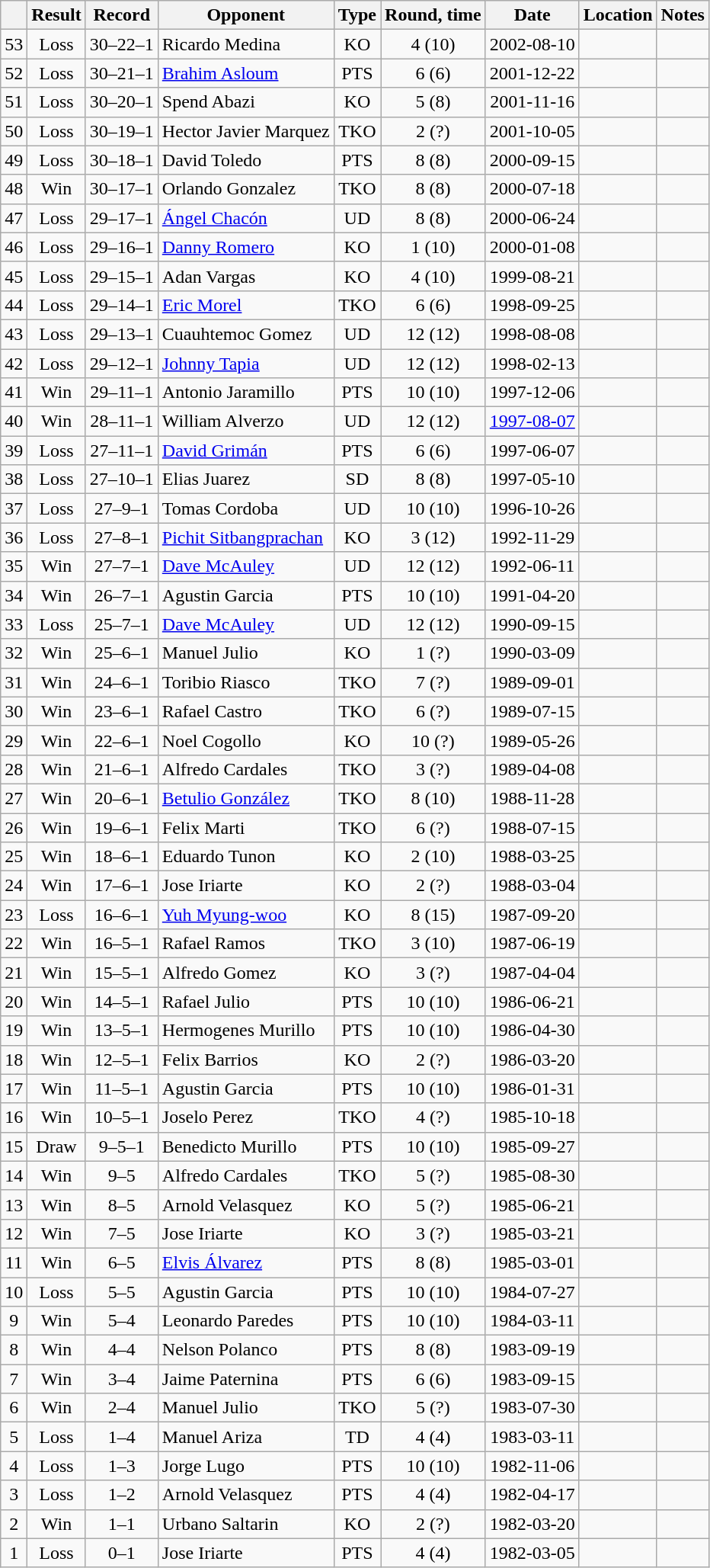<table class=wikitable style=text-align:center>
<tr>
<th></th>
<th>Result</th>
<th>Record</th>
<th>Opponent</th>
<th>Type</th>
<th>Round, time</th>
<th>Date</th>
<th>Location</th>
<th>Notes</th>
</tr>
<tr>
<td>53</td>
<td>Loss</td>
<td>30–22–1</td>
<td align=left>Ricardo Medina</td>
<td>KO</td>
<td>4 (10)</td>
<td>2002-08-10</td>
<td align=left></td>
<td align=left></td>
</tr>
<tr>
<td>52</td>
<td>Loss</td>
<td>30–21–1</td>
<td align=left><a href='#'>Brahim Asloum</a></td>
<td>PTS</td>
<td>6 (6)</td>
<td>2001-12-22</td>
<td align=left></td>
<td align=left></td>
</tr>
<tr>
<td>51</td>
<td>Loss</td>
<td>30–20–1</td>
<td align=left>Spend Abazi</td>
<td>KO</td>
<td>5 (8)</td>
<td>2001-11-16</td>
<td align=left></td>
<td align=left></td>
</tr>
<tr>
<td>50</td>
<td>Loss</td>
<td>30–19–1</td>
<td align=left>Hector Javier Marquez</td>
<td>TKO</td>
<td>2 (?)</td>
<td>2001-10-05</td>
<td align=left></td>
<td align=left></td>
</tr>
<tr>
<td>49</td>
<td>Loss</td>
<td>30–18–1</td>
<td align=left>David Toledo</td>
<td>PTS</td>
<td>8 (8)</td>
<td>2000-09-15</td>
<td align=left></td>
<td align=left></td>
</tr>
<tr>
<td>48</td>
<td>Win</td>
<td>30–17–1</td>
<td align=left>Orlando Gonzalez</td>
<td>TKO</td>
<td>8 (8)</td>
<td>2000-07-18</td>
<td align=left></td>
<td align=left></td>
</tr>
<tr>
<td>47</td>
<td>Loss</td>
<td>29–17–1</td>
<td align=left><a href='#'>Ángel Chacón</a></td>
<td>UD</td>
<td>8 (8)</td>
<td>2000-06-24</td>
<td align=left></td>
<td align=left></td>
</tr>
<tr>
<td>46</td>
<td>Loss</td>
<td>29–16–1</td>
<td align=left><a href='#'>Danny Romero</a></td>
<td>KO</td>
<td>1 (10)</td>
<td>2000-01-08</td>
<td align=left></td>
<td align=left></td>
</tr>
<tr>
<td>45</td>
<td>Loss</td>
<td>29–15–1</td>
<td align=left>Adan Vargas</td>
<td>KO</td>
<td>4 (10)</td>
<td>1999-08-21</td>
<td align=left></td>
<td align=left></td>
</tr>
<tr>
<td>44</td>
<td>Loss</td>
<td>29–14–1</td>
<td align=left><a href='#'>Eric Morel</a></td>
<td>TKO</td>
<td>6 (6)</td>
<td>1998-09-25</td>
<td align=left></td>
<td align=left></td>
</tr>
<tr>
<td>43</td>
<td>Loss</td>
<td>29–13–1</td>
<td align=left>Cuauhtemoc Gomez</td>
<td>UD</td>
<td>12 (12)</td>
<td>1998-08-08</td>
<td align=left></td>
<td align=left></td>
</tr>
<tr>
<td>42</td>
<td>Loss</td>
<td>29–12–1</td>
<td align=left><a href='#'>Johnny Tapia</a></td>
<td>UD</td>
<td>12 (12)</td>
<td>1998-02-13</td>
<td align=left></td>
<td align=left></td>
</tr>
<tr>
<td>41</td>
<td>Win</td>
<td>29–11–1</td>
<td align=left>Antonio Jaramillo</td>
<td>PTS</td>
<td>10 (10)</td>
<td>1997-12-06</td>
<td align=left></td>
<td align=left></td>
</tr>
<tr>
<td>40</td>
<td>Win</td>
<td>28–11–1</td>
<td align=left>William Alverzo</td>
<td>UD</td>
<td>12 (12)</td>
<td><a href='#'>1997-08-07</a></td>
<td align=left></td>
<td align=left></td>
</tr>
<tr>
<td>39</td>
<td>Loss</td>
<td>27–11–1</td>
<td align=left><a href='#'>David Grimán</a></td>
<td>PTS</td>
<td>6 (6)</td>
<td>1997-06-07</td>
<td align=left></td>
<td align=left></td>
</tr>
<tr>
<td>38</td>
<td>Loss</td>
<td>27–10–1</td>
<td align=left>Elias Juarez</td>
<td>SD</td>
<td>8 (8)</td>
<td>1997-05-10</td>
<td align=left></td>
<td align=left></td>
</tr>
<tr>
<td>37</td>
<td>Loss</td>
<td>27–9–1</td>
<td align=left>Tomas Cordoba</td>
<td>UD</td>
<td>10 (10)</td>
<td>1996-10-26</td>
<td align=left></td>
<td align=left></td>
</tr>
<tr>
<td>36</td>
<td>Loss</td>
<td>27–8–1</td>
<td align=left><a href='#'>Pichit Sitbangprachan</a></td>
<td>KO</td>
<td>3 (12)</td>
<td>1992-11-29</td>
<td align=left></td>
<td align=left></td>
</tr>
<tr>
<td>35</td>
<td>Win</td>
<td>27–7–1</td>
<td align=left><a href='#'>Dave McAuley</a></td>
<td>UD</td>
<td>12 (12)</td>
<td>1992-06-11</td>
<td align=left></td>
<td align=left></td>
</tr>
<tr>
<td>34</td>
<td>Win</td>
<td>26–7–1</td>
<td align=left>Agustin Garcia</td>
<td>PTS</td>
<td>10 (10)</td>
<td>1991-04-20</td>
<td align=left></td>
<td align=left></td>
</tr>
<tr>
<td>33</td>
<td>Loss</td>
<td>25–7–1</td>
<td align=left><a href='#'>Dave McAuley</a></td>
<td>UD</td>
<td>12 (12)</td>
<td>1990-09-15</td>
<td align=left></td>
<td align=left></td>
</tr>
<tr>
<td>32</td>
<td>Win</td>
<td>25–6–1</td>
<td align=left>Manuel Julio</td>
<td>KO</td>
<td>1 (?)</td>
<td>1990-03-09</td>
<td align=left></td>
<td align=left></td>
</tr>
<tr>
<td>31</td>
<td>Win</td>
<td>24–6–1</td>
<td align=left>Toribio Riasco</td>
<td>TKO</td>
<td>7 (?)</td>
<td>1989-09-01</td>
<td align=left></td>
<td align=left></td>
</tr>
<tr>
<td>30</td>
<td>Win</td>
<td>23–6–1</td>
<td align=left>Rafael Castro</td>
<td>TKO</td>
<td>6 (?)</td>
<td>1989-07-15</td>
<td align=left></td>
<td align=left></td>
</tr>
<tr>
<td>29</td>
<td>Win</td>
<td>22–6–1</td>
<td align=left>Noel Cogollo</td>
<td>KO</td>
<td>10 (?)</td>
<td>1989-05-26</td>
<td align=left></td>
<td align=left></td>
</tr>
<tr>
<td>28</td>
<td>Win</td>
<td>21–6–1</td>
<td align=left>Alfredo Cardales</td>
<td>TKO</td>
<td>3 (?)</td>
<td>1989-04-08</td>
<td align=left></td>
<td align=left></td>
</tr>
<tr>
<td>27</td>
<td>Win</td>
<td>20–6–1</td>
<td align=left><a href='#'>Betulio González</a></td>
<td>TKO</td>
<td>8 (10)</td>
<td>1988-11-28</td>
<td align=left></td>
<td align=left></td>
</tr>
<tr>
<td>26</td>
<td>Win</td>
<td>19–6–1</td>
<td align=left>Felix Marti</td>
<td>TKO</td>
<td>6 (?)</td>
<td>1988-07-15</td>
<td align=left></td>
<td align=left></td>
</tr>
<tr>
<td>25</td>
<td>Win</td>
<td>18–6–1</td>
<td align=left>Eduardo Tunon</td>
<td>KO</td>
<td>2 (10)</td>
<td>1988-03-25</td>
<td align=left></td>
<td align=left></td>
</tr>
<tr>
<td>24</td>
<td>Win</td>
<td>17–6–1</td>
<td align=left>Jose Iriarte</td>
<td>KO</td>
<td>2 (?)</td>
<td>1988-03-04</td>
<td align=left></td>
<td align=left></td>
</tr>
<tr>
<td>23</td>
<td>Loss</td>
<td>16–6–1</td>
<td align=left><a href='#'>Yuh Myung-woo</a></td>
<td>KO</td>
<td>8 (15)</td>
<td>1987-09-20</td>
<td align=left></td>
<td align=left></td>
</tr>
<tr>
<td>22</td>
<td>Win</td>
<td>16–5–1</td>
<td align=left>Rafael Ramos</td>
<td>TKO</td>
<td>3 (10)</td>
<td>1987-06-19</td>
<td align=left></td>
<td align=left></td>
</tr>
<tr>
<td>21</td>
<td>Win</td>
<td>15–5–1</td>
<td align=left>Alfredo Gomez</td>
<td>KO</td>
<td>3 (?)</td>
<td>1987-04-04</td>
<td align=left></td>
<td align=left></td>
</tr>
<tr>
<td>20</td>
<td>Win</td>
<td>14–5–1</td>
<td align=left>Rafael Julio</td>
<td>PTS</td>
<td>10 (10)</td>
<td>1986-06-21</td>
<td align=left></td>
<td align=left></td>
</tr>
<tr>
<td>19</td>
<td>Win</td>
<td>13–5–1</td>
<td align=left>Hermogenes Murillo</td>
<td>PTS</td>
<td>10 (10)</td>
<td>1986-04-30</td>
<td align=left></td>
<td align=left></td>
</tr>
<tr>
<td>18</td>
<td>Win</td>
<td>12–5–1</td>
<td align=left>Felix Barrios</td>
<td>KO</td>
<td>2 (?)</td>
<td>1986-03-20</td>
<td align=left></td>
<td align=left></td>
</tr>
<tr>
<td>17</td>
<td>Win</td>
<td>11–5–1</td>
<td align=left>Agustin Garcia</td>
<td>PTS</td>
<td>10 (10)</td>
<td>1986-01-31</td>
<td align=left></td>
<td align=left></td>
</tr>
<tr>
<td>16</td>
<td>Win</td>
<td>10–5–1</td>
<td align=left>Joselo Perez</td>
<td>TKO</td>
<td>4 (?)</td>
<td>1985-10-18</td>
<td align=left></td>
<td align=left></td>
</tr>
<tr>
<td>15</td>
<td>Draw</td>
<td>9–5–1</td>
<td align=left>Benedicto Murillo</td>
<td>PTS</td>
<td>10 (10)</td>
<td>1985-09-27</td>
<td align=left></td>
<td align=left></td>
</tr>
<tr>
<td>14</td>
<td>Win</td>
<td>9–5</td>
<td align=left>Alfredo Cardales</td>
<td>TKO</td>
<td>5 (?)</td>
<td>1985-08-30</td>
<td align=left></td>
<td align=left></td>
</tr>
<tr>
<td>13</td>
<td>Win</td>
<td>8–5</td>
<td align=left>Arnold Velasquez</td>
<td>KO</td>
<td>5 (?)</td>
<td>1985-06-21</td>
<td align=left></td>
<td align=left></td>
</tr>
<tr>
<td>12</td>
<td>Win</td>
<td>7–5</td>
<td align=left>Jose Iriarte</td>
<td>KO</td>
<td>3 (?)</td>
<td>1985-03-21</td>
<td align=left></td>
<td align=left></td>
</tr>
<tr>
<td>11</td>
<td>Win</td>
<td>6–5</td>
<td align=left><a href='#'>Elvis Álvarez</a></td>
<td>PTS</td>
<td>8 (8)</td>
<td>1985-03-01</td>
<td align=left></td>
<td align=left></td>
</tr>
<tr>
<td>10</td>
<td>Loss</td>
<td>5–5</td>
<td align=left>Agustin Garcia</td>
<td>PTS</td>
<td>10 (10)</td>
<td>1984-07-27</td>
<td align=left></td>
<td align=left></td>
</tr>
<tr>
<td>9</td>
<td>Win</td>
<td>5–4</td>
<td align=left>Leonardo Paredes</td>
<td>PTS</td>
<td>10 (10)</td>
<td>1984-03-11</td>
<td align=left></td>
<td align=left></td>
</tr>
<tr>
<td>8</td>
<td>Win</td>
<td>4–4</td>
<td align=left>Nelson Polanco</td>
<td>PTS</td>
<td>8 (8)</td>
<td>1983-09-19</td>
<td align=left></td>
<td align=left></td>
</tr>
<tr>
<td>7</td>
<td>Win</td>
<td>3–4</td>
<td align=left>Jaime Paternina</td>
<td>PTS</td>
<td>6 (6)</td>
<td>1983-09-15</td>
<td align=left></td>
<td align=left></td>
</tr>
<tr>
<td>6</td>
<td>Win</td>
<td>2–4</td>
<td align=left>Manuel Julio</td>
<td>TKO</td>
<td>5 (?)</td>
<td>1983-07-30</td>
<td align=left></td>
<td align=left></td>
</tr>
<tr>
<td>5</td>
<td>Loss</td>
<td>1–4</td>
<td align=left>Manuel Ariza</td>
<td>TD</td>
<td>4 (4)</td>
<td>1983-03-11</td>
<td align=left></td>
<td align=left></td>
</tr>
<tr>
<td>4</td>
<td>Loss</td>
<td>1–3</td>
<td align=left>Jorge Lugo</td>
<td>PTS</td>
<td>10 (10)</td>
<td>1982-11-06</td>
<td align=left></td>
<td align=left></td>
</tr>
<tr>
<td>3</td>
<td>Loss</td>
<td>1–2</td>
<td align=left>Arnold Velasquez</td>
<td>PTS</td>
<td>4 (4)</td>
<td>1982-04-17</td>
<td align=left></td>
<td align=left></td>
</tr>
<tr>
<td>2</td>
<td>Win</td>
<td>1–1</td>
<td align=left>Urbano Saltarin</td>
<td>KO</td>
<td>2 (?)</td>
<td>1982-03-20</td>
<td align=left></td>
<td align=left></td>
</tr>
<tr>
<td>1</td>
<td>Loss</td>
<td>0–1</td>
<td align=left>Jose Iriarte</td>
<td>PTS</td>
<td>4 (4)</td>
<td>1982-03-05</td>
<td align=left></td>
<td align=left></td>
</tr>
</table>
